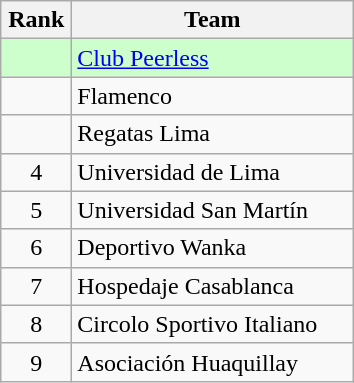<table class="wikitable" style="text-align: center;">
<tr>
<th width=40>Rank</th>
<th width=180>Team</th>
</tr>
<tr bgcolor=#ccffcc>
<td></td>
<td style="text-align:left;"><a href='#'>Club Peerless</a></td>
</tr>
<tr>
<td></td>
<td style="text-align:left;">Flamenco</td>
</tr>
<tr>
<td></td>
<td style="text-align:left;">Regatas Lima</td>
</tr>
<tr>
<td>4</td>
<td style="text-align:left;">Universidad de Lima</td>
</tr>
<tr>
<td>5</td>
<td style="text-align:left;">Universidad San Martín</td>
</tr>
<tr>
<td>6</td>
<td style="text-align:left;">Deportivo Wanka</td>
</tr>
<tr>
<td>7</td>
<td style="text-align:left;">Hospedaje Casablanca</td>
</tr>
<tr>
<td>8</td>
<td style="text-align:left;">Circolo Sportivo Italiano</td>
</tr>
<tr>
<td>9</td>
<td style="text-align:left;">Asociación Huaquillay</td>
</tr>
</table>
